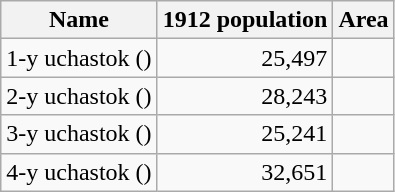<table class="wikitable sortable floatcentre">
<tr>
<th>Name</th>
<th>1912 population</th>
<th>Area</th>
</tr>
<tr>
<td>1-y uchastok ()</td>
<td align="right">25,497</td>
<td></td>
</tr>
<tr>
<td>2-y uchastok ()</td>
<td align="right">28,243</td>
<td></td>
</tr>
<tr>
<td>3-y uchastok ()</td>
<td align="right">25,241</td>
<td></td>
</tr>
<tr>
<td>4-y uchastok ()</td>
<td align="right">32,651</td>
<td></td>
</tr>
</table>
